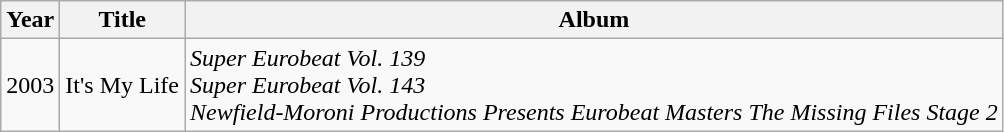<table class="wikitable">
<tr>
<th>Year</th>
<th>Title</th>
<th>Album</th>
</tr>
<tr>
<td rowspan="1">2003</td>
<td>It's My Life</td>
<td rowspan="1"><em> Super Eurobeat Vol. 139</em><br><em> Super Eurobeat Vol. 143</em><br><em> Newfield-Moroni Productions Presents Eurobeat Masters The Missing Files Stage 2</em></td>
</tr>
</table>
